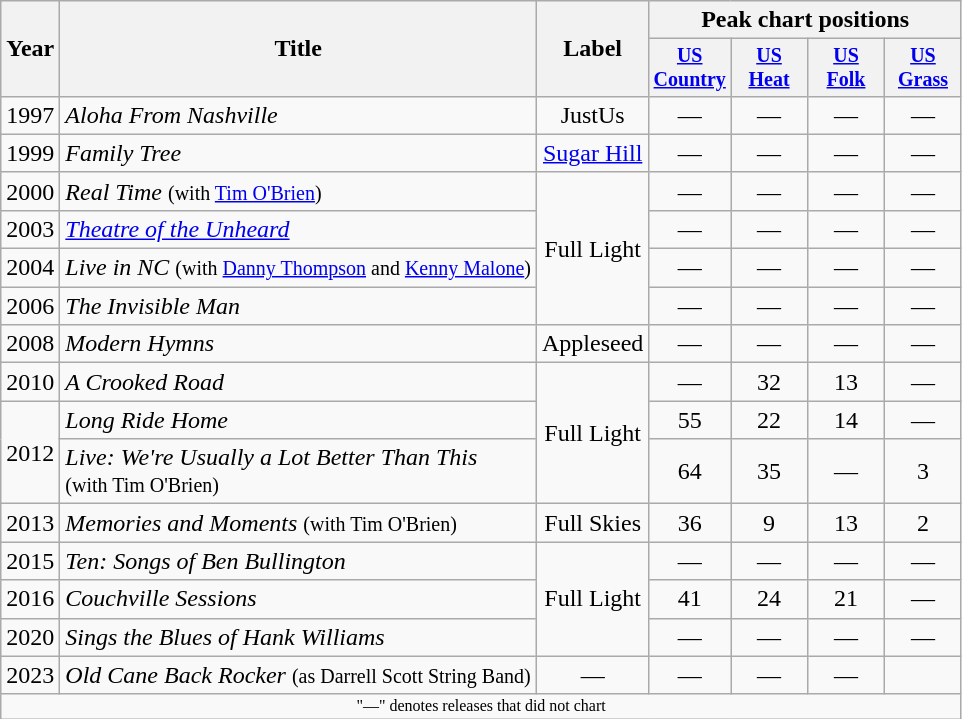<table class="wikitable plainrowheaders" style="text-align:center;">
<tr>
<th rowspan="2">Year</th>
<th rowspan="2">Title</th>
<th rowspan="2">Label</th>
<th colspan="4">Peak chart positions</th>
</tr>
<tr style="font-size:smaller;">
<th style="width:45px;"><a href='#'>US Country</a><br></th>
<th style="width:45px;"><a href='#'>US<br>Heat</a><br></th>
<th style="width:45px;"><a href='#'>US<br>Folk</a><br></th>
<th style="width:45px;"><a href='#'>US<br>Grass</a><br></th>
</tr>
<tr>
<td>1997</td>
<td style="text-align:left;"><em>Aloha From Nashville</em></td>
<td>JustUs</td>
<td>—</td>
<td>—</td>
<td>—</td>
<td>—</td>
</tr>
<tr>
<td>1999</td>
<td style="text-align:left;"><em>Family Tree</em></td>
<td><a href='#'>Sugar Hill</a></td>
<td>—</td>
<td>—</td>
<td>—</td>
<td>—</td>
</tr>
<tr>
<td>2000</td>
<td style="text-align:left;"><em>Real Time</em> <small>(with <a href='#'>Tim O'Brien</a>)</small></td>
<td rowspan="4">Full Light</td>
<td>—</td>
<td>—</td>
<td>—</td>
<td>—</td>
</tr>
<tr>
<td>2003</td>
<td style="text-align:left;"><em><a href='#'>Theatre of the Unheard</a></em></td>
<td>—</td>
<td>—</td>
<td>—</td>
<td>—</td>
</tr>
<tr>
<td>2004</td>
<td style="text-align:left;"><em>Live in NC</em> <small>(with <a href='#'>Danny Thompson</a> and <a href='#'>Kenny Malone</a>)</small></td>
<td>—</td>
<td>—</td>
<td>—</td>
<td>—</td>
</tr>
<tr>
<td>2006</td>
<td style="text-align:left;"><em>The Invisible Man</em></td>
<td>—</td>
<td>—</td>
<td>—</td>
<td>—</td>
</tr>
<tr>
<td>2008</td>
<td style="text-align:left;"><em>Modern Hymns</em></td>
<td>Appleseed</td>
<td>—</td>
<td>—</td>
<td>—</td>
<td>—</td>
</tr>
<tr>
<td>2010</td>
<td style="text-align:left;"><em>A Crooked Road</em></td>
<td rowspan="3">Full Light</td>
<td>—</td>
<td>32</td>
<td>13</td>
<td>—</td>
</tr>
<tr>
<td rowspan="2">2012</td>
<td style="text-align:left;"><em>Long Ride Home</em></td>
<td>55</td>
<td>22</td>
<td>14</td>
<td>—</td>
</tr>
<tr>
<td style="text-align:left;"><em>Live: We're Usually a Lot Better Than This</em><br><small>(with Tim O'Brien)</small></td>
<td>64</td>
<td>35</td>
<td>—</td>
<td>3</td>
</tr>
<tr>
<td>2013</td>
<td style="text-align:left;"><em>Memories and Moments</em> <small>(with Tim O'Brien)</small></td>
<td>Full Skies</td>
<td>36</td>
<td>9</td>
<td>13</td>
<td>2</td>
</tr>
<tr>
<td>2015</td>
<td style="text-align:left;"><em>Ten: Songs of Ben Bullington</em></td>
<td rowspan="3">Full Light</td>
<td>—</td>
<td>—</td>
<td>—</td>
<td>—</td>
</tr>
<tr>
<td>2016</td>
<td style="text-align:left;"><em>Couchville Sessions</em></td>
<td>41</td>
<td>24</td>
<td>21</td>
<td>—</td>
</tr>
<tr>
<td>2020</td>
<td style="text-align:left;"><em>Sings the Blues of Hank Williams</em></td>
<td>—</td>
<td>—</td>
<td>—</td>
<td>—</td>
</tr>
<tr>
<td>2023</td>
<td style="text-align:left;"><em>Old Cane Back Rocker</em> <small>(as Darrell Scott String Band)</small></td>
<td>—</td>
<td>—</td>
<td>—</td>
<td>—</td>
<td></td>
</tr>
<tr>
<td colspan="7" style="font-size:8pt">"—" denotes releases that did not chart</td>
</tr>
</table>
